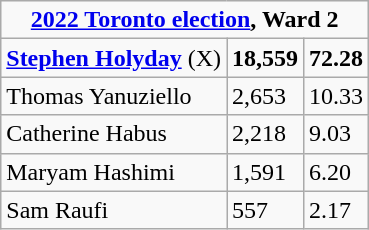<table class="wikitable">
<tr>
<td Colspan="3" align="center"><strong><a href='#'>2022 Toronto election</a>, Ward 2</strong></td>
</tr>
<tr>
<td><strong><a href='#'>Stephen Holyday</a></strong> (X)</td>
<td><strong>18,559</strong></td>
<td><strong>72.28</strong></td>
</tr>
<tr>
<td>Thomas Yanuziello</td>
<td>2,653</td>
<td>10.33</td>
</tr>
<tr>
<td>Catherine Habus</td>
<td>2,218</td>
<td>9.03</td>
</tr>
<tr>
<td>Maryam Hashimi</td>
<td>1,591</td>
<td>6.20</td>
</tr>
<tr>
<td>Sam Raufi</td>
<td>557</td>
<td>2.17</td>
</tr>
</table>
